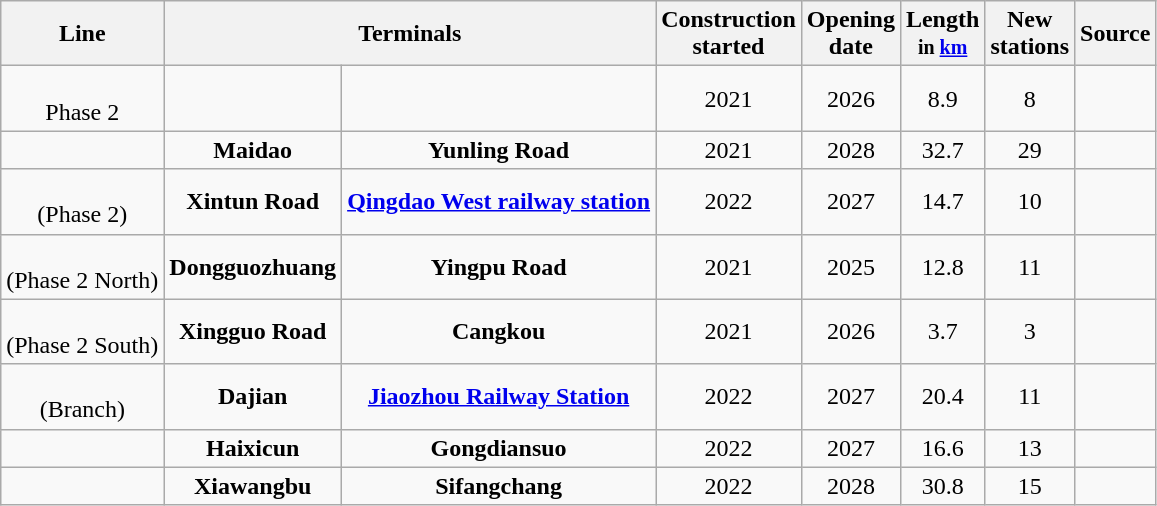<table class="wikitable sortable" style="cell-padding:0.5em; text-align:center;">
<tr>
<th data-sort-type="text">Line</th>
<th colspan="2" class="unsortable">Terminals</th>
<th>Construction<br>started</th>
<th>Opening<br>date</th>
<th>Length<br><small><span>in <a href='#'>km</a></span></small></th>
<th>New<br>stations</th>
<th>Source</th>
</tr>
<tr>
<td><br>Phase 2</td>
<td><strong></strong></td>
<td><strong></strong></td>
<td>2021</td>
<td>2026</td>
<td>8.9</td>
<td>8</td>
<td></td>
</tr>
<tr>
<td></td>
<td><strong>Maidao</strong></td>
<td><strong>Yunling Road</strong></td>
<td>2021</td>
<td>2028</td>
<td>32.7</td>
<td>29</td>
<td></td>
</tr>
<tr>
<td><br>(Phase 2)</td>
<td><strong>Xintun Road</strong></td>
<td><strong><a href='#'>Qingdao West railway station</a></strong></td>
<td>2022</td>
<td>2027</td>
<td>14.7</td>
<td>10</td>
<td></td>
</tr>
<tr>
<td><br>(Phase 2 North)</td>
<td><strong>Dongguozhuang</strong></td>
<td><strong>Yingpu Road</strong></td>
<td>2021</td>
<td>2025</td>
<td>12.8</td>
<td>11</td>
<td></td>
</tr>
<tr>
<td><br>(Phase 2 South)</td>
<td><strong>Xingguo Road</strong></td>
<td><strong>Cangkou</strong></td>
<td>2021</td>
<td>2026</td>
<td>3.7</td>
<td>3</td>
<td></td>
</tr>
<tr>
<td><br>(Branch)</td>
<td><strong>Dajian</strong></td>
<td><strong><a href='#'>Jiaozhou Railway Station</a></strong></td>
<td>2022</td>
<td>2027</td>
<td>20.4</td>
<td>11</td>
<td></td>
</tr>
<tr>
<td></td>
<td><strong>Haixicun</strong></td>
<td><strong>Gongdiansuo</strong></td>
<td>2022</td>
<td>2027</td>
<td>16.6</td>
<td>13</td>
<td></td>
</tr>
<tr>
<td></td>
<td><strong>Xiawangbu</strong></td>
<td><strong>Sifangchang</strong></td>
<td>2022</td>
<td>2028</td>
<td>30.8</td>
<td>15</td>
<td></td>
</tr>
</table>
